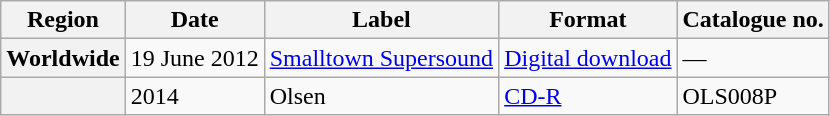<table class="wikitable plainrowheaders">
<tr>
<th scope="col">Region</th>
<th scope="col">Date</th>
<th scope="col">Label</th>
<th scope="col">Format</th>
<th scope="col">Catalogue no.</th>
</tr>
<tr>
<th scope="row">Worldwide</th>
<td>19 June 2012</td>
<td><a href='#'>Smalltown Supersound</a></td>
<td><a href='#'>Digital download</a></td>
<td>—</td>
</tr>
<tr>
<th scope="row"></th>
<td>2014</td>
<td>Olsen</td>
<td><a href='#'>CD-R</a></td>
<td>OLS008P</td>
</tr>
</table>
